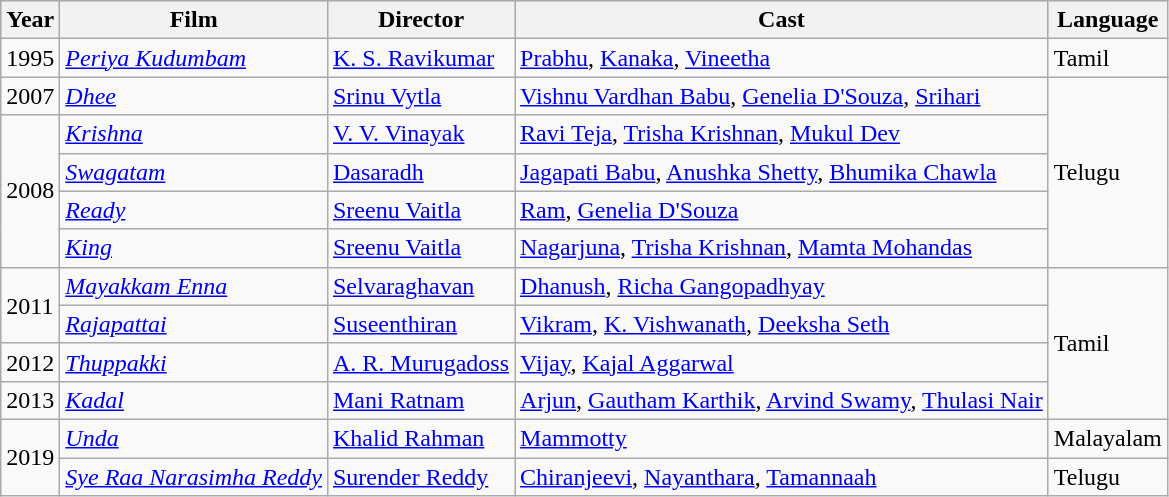<table class="wikitable">
<tr style="background:#ccc;">
<th>Year</th>
<th>Film</th>
<th>Director</th>
<th>Cast</th>
<th>Language</th>
</tr>
<tr>
<td>1995</td>
<td><em><a href='#'>Periya Kudumbam</a></em></td>
<td><a href='#'>K. S. Ravikumar</a></td>
<td><a href='#'>Prabhu</a>, <a href='#'>Kanaka</a>, <a href='#'>Vineetha</a></td>
<td>Tamil</td>
</tr>
<tr>
<td>2007</td>
<td><em><a href='#'>Dhee</a></em></td>
<td><a href='#'>Srinu Vytla</a></td>
<td><a href='#'>Vishnu Vardhan Babu</a>, <a href='#'>Genelia D'Souza</a>, <a href='#'>Srihari</a></td>
<td rowspan="5">Telugu</td>
</tr>
<tr>
<td rowspan="4">2008</td>
<td><em><a href='#'>Krishna</a></em></td>
<td><a href='#'>V. V. Vinayak</a></td>
<td><a href='#'>Ravi Teja</a>, <a href='#'>Trisha Krishnan</a>, <a href='#'>Mukul Dev</a></td>
</tr>
<tr>
<td><em><a href='#'>Swagatam</a></em></td>
<td><a href='#'>Dasaradh</a></td>
<td><a href='#'>Jagapati Babu</a>, <a href='#'>Anushka Shetty</a>, <a href='#'>Bhumika Chawla</a></td>
</tr>
<tr>
<td><em><a href='#'>Ready</a></em></td>
<td><a href='#'>Sreenu Vaitla</a></td>
<td><a href='#'>Ram</a>, <a href='#'>Genelia D'Souza</a></td>
</tr>
<tr>
<td><em><a href='#'>King</a></em></td>
<td><a href='#'>Sreenu Vaitla</a></td>
<td><a href='#'>Nagarjuna</a>, <a href='#'>Trisha Krishnan</a>, <a href='#'>Mamta Mohandas</a></td>
</tr>
<tr>
<td rowspan="2">2011</td>
<td><em><a href='#'>Mayakkam Enna</a></em></td>
<td><a href='#'>Selvaraghavan</a></td>
<td><a href='#'>Dhanush</a>, <a href='#'>Richa Gangopadhyay</a></td>
<td rowspan="4">Tamil</td>
</tr>
<tr>
<td><em><a href='#'>Rajapattai</a></em></td>
<td><a href='#'>Suseenthiran</a></td>
<td><a href='#'>Vikram</a>, <a href='#'>K. Vishwanath</a>, <a href='#'>Deeksha Seth</a></td>
</tr>
<tr>
<td>2012</td>
<td><em><a href='#'>Thuppakki</a></em></td>
<td><a href='#'>A. R. Murugadoss</a></td>
<td><a href='#'>Vijay</a>, <a href='#'>Kajal Aggarwal</a></td>
</tr>
<tr>
<td>2013</td>
<td><em><a href='#'>Kadal</a></em></td>
<td><a href='#'>Mani Ratnam</a></td>
<td><a href='#'>Arjun</a>, <a href='#'>Gautham Karthik</a>, <a href='#'>Arvind Swamy</a>, <a href='#'>Thulasi Nair</a></td>
</tr>
<tr>
<td rowspan="2">2019</td>
<td><em><a href='#'>Unda</a></em></td>
<td><a href='#'>Khalid Rahman</a></td>
<td><a href='#'>Mammotty</a></td>
<td>Malayalam</td>
</tr>
<tr>
<td><em><a href='#'>Sye Raa Narasimha Reddy</a></em></td>
<td><a href='#'>Surender Reddy</a></td>
<td><a href='#'>Chiranjeevi</a>, <a href='#'>Nayanthara</a>, <a href='#'>Tamannaah</a></td>
<td>Telugu</td>
</tr>
</table>
